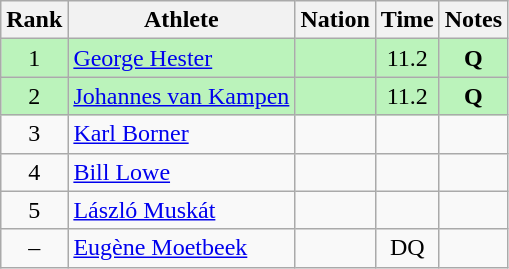<table class="wikitable sortable" style="text-align:center">
<tr>
<th>Rank</th>
<th>Athlete</th>
<th>Nation</th>
<th>Time</th>
<th>Notes</th>
</tr>
<tr bgcolor=bbf3bb>
<td>1</td>
<td align="left"><a href='#'>George Hester</a></td>
<td align="left"></td>
<td>11.2</td>
<td><strong>Q</strong></td>
</tr>
<tr bgcolor=bbf3bb>
<td>2</td>
<td align="left"><a href='#'>Johannes van Kampen</a></td>
<td align="left"></td>
<td>11.2</td>
<td><strong>Q</strong></td>
</tr>
<tr>
<td>3</td>
<td align="left"><a href='#'>Karl Borner</a></td>
<td align="left"></td>
<td></td>
<td></td>
</tr>
<tr>
<td>4</td>
<td align="left"><a href='#'>Bill Lowe</a></td>
<td align="left"></td>
<td></td>
<td></td>
</tr>
<tr>
<td>5</td>
<td align="left"><a href='#'>László Muskát</a></td>
<td align="left"></td>
<td></td>
<td></td>
</tr>
<tr>
<td>–</td>
<td align="left"><a href='#'>Eugène Moetbeek</a></td>
<td align="left"></td>
<td>DQ</td>
<td></td>
</tr>
</table>
